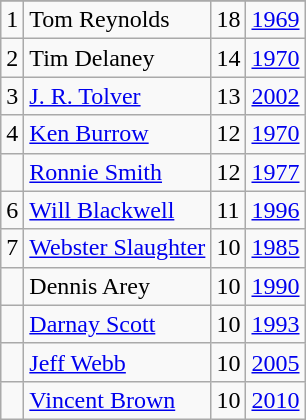<table class="wikitable">
<tr>
</tr>
<tr>
<td>1</td>
<td>Tom Reynolds</td>
<td>18</td>
<td><a href='#'>1969</a></td>
</tr>
<tr>
<td>2</td>
<td>Tim Delaney</td>
<td>14</td>
<td><a href='#'>1970</a></td>
</tr>
<tr>
<td>3</td>
<td><a href='#'>J. R. Tolver</a></td>
<td>13</td>
<td><a href='#'>2002</a></td>
</tr>
<tr>
<td>4</td>
<td><a href='#'>Ken Burrow</a></td>
<td>12</td>
<td><a href='#'>1970</a></td>
</tr>
<tr>
<td></td>
<td><a href='#'>Ronnie Smith</a></td>
<td>12</td>
<td><a href='#'>1977</a></td>
</tr>
<tr>
<td>6</td>
<td><a href='#'>Will Blackwell</a></td>
<td>11</td>
<td><a href='#'>1996</a></td>
</tr>
<tr>
<td>7</td>
<td><a href='#'>Webster Slaughter</a></td>
<td>10</td>
<td><a href='#'>1985</a></td>
</tr>
<tr>
<td></td>
<td>Dennis Arey</td>
<td>10</td>
<td><a href='#'>1990</a></td>
</tr>
<tr>
<td></td>
<td><a href='#'>Darnay Scott</a></td>
<td>10</td>
<td><a href='#'>1993</a></td>
</tr>
<tr>
<td></td>
<td><a href='#'>Jeff Webb</a></td>
<td>10</td>
<td><a href='#'>2005</a></td>
</tr>
<tr>
<td></td>
<td><a href='#'>Vincent Brown</a></td>
<td>10</td>
<td><a href='#'>2010</a></td>
</tr>
</table>
